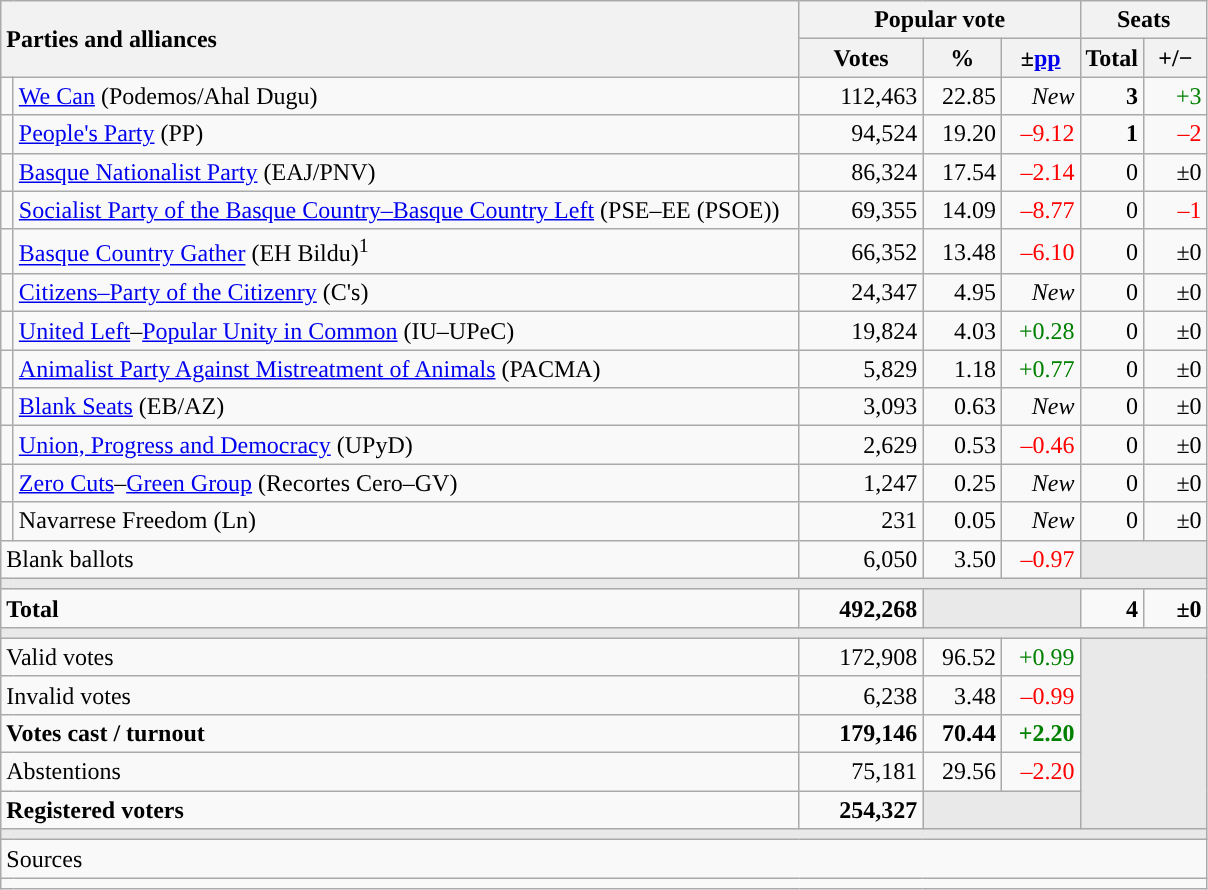<table class="wikitable" style="text-align:right;">
<tr>
<th style="text-align:left;" rowspan="2" colspan="2" width="525">Parties and alliances</th>
<th colspan="3">Popular vote</th>
<th colspan="2">Seats</th>
</tr>
<tr>
<th width="75">Votes</th>
<th width="45">%</th>
<th width="45">±<a href='#'>pp</a></th>
<th width="35">Total</th>
<th width="35">+/−</th>
</tr>
<tr>
<td width="1" style="color:inherit;background:"></td>
<td align="left"><a href='#'>We Can</a> (Podemos/Ahal Dugu)</td>
<td>112,463</td>
<td>22.85</td>
<td><em>New</em></td>
<td><strong>3</strong></td>
<td style="color:green;">+3</td>
</tr>
<tr>
<td style="color:inherit;background:"></td>
<td align="left"><a href='#'>People's Party</a> (PP)</td>
<td>94,524</td>
<td>19.20</td>
<td style="color:red;">–9.12</td>
<td><strong>1</strong></td>
<td style="color:red;">–2</td>
</tr>
<tr>
<td style="color:inherit;background:"></td>
<td align="left"><a href='#'>Basque Nationalist Party</a> (EAJ/PNV)</td>
<td>86,324</td>
<td>17.54</td>
<td style="color:red;">–2.14</td>
<td>0</td>
<td>±0</td>
</tr>
<tr>
<td style="color:inherit;background:"></td>
<td align="left"><a href='#'>Socialist Party of the Basque Country–Basque Country Left</a> (PSE–EE (PSOE))</td>
<td>69,355</td>
<td>14.09</td>
<td style="color:red;">–8.77</td>
<td>0</td>
<td style="color:red;">–1</td>
</tr>
<tr>
<td style="color:inherit;background:"></td>
<td align="left"><a href='#'>Basque Country Gather</a> (EH Bildu)<sup>1</sup></td>
<td>66,352</td>
<td>13.48</td>
<td style="color:red;">–6.10</td>
<td>0</td>
<td>±0</td>
</tr>
<tr>
<td style="color:inherit;background:"></td>
<td align="left"><a href='#'>Citizens–Party of the Citizenry</a> (C's)</td>
<td>24,347</td>
<td>4.95</td>
<td><em>New</em></td>
<td>0</td>
<td>±0</td>
</tr>
<tr>
<td style="color:inherit;background:"></td>
<td align="left"><a href='#'>United Left</a>–<a href='#'>Popular Unity in Common</a> (IU–UPeC)</td>
<td>19,824</td>
<td>4.03</td>
<td style="color:green;">+0.28</td>
<td>0</td>
<td>±0</td>
</tr>
<tr>
<td style="color:inherit;background:"></td>
<td align="left"><a href='#'>Animalist Party Against Mistreatment of Animals</a> (PACMA)</td>
<td>5,829</td>
<td>1.18</td>
<td style="color:green;">+0.77</td>
<td>0</td>
<td>±0</td>
</tr>
<tr>
<td style="color:inherit;background:"></td>
<td align="left"><a href='#'>Blank Seats</a> (EB/AZ)</td>
<td>3,093</td>
<td>0.63</td>
<td><em>New</em></td>
<td>0</td>
<td>±0</td>
</tr>
<tr>
<td style="color:inherit;background:"></td>
<td align="left"><a href='#'>Union, Progress and Democracy</a> (UPyD)</td>
<td>2,629</td>
<td>0.53</td>
<td style="color:red;">–0.46</td>
<td>0</td>
<td>±0</td>
</tr>
<tr>
<td style="color:inherit;background:"></td>
<td align="left"><a href='#'>Zero Cuts</a>–<a href='#'>Green Group</a> (Recortes Cero–GV)</td>
<td>1,247</td>
<td>0.25</td>
<td><em>New</em></td>
<td>0</td>
<td>±0</td>
</tr>
<tr>
<td style="color:inherit;background:"></td>
<td align="left">Navarrese Freedom (Ln)</td>
<td>231</td>
<td>0.05</td>
<td><em>New</em></td>
<td>0</td>
<td>±0</td>
</tr>
<tr>
<td align="left" colspan="2">Blank ballots</td>
<td>6,050</td>
<td>3.50</td>
<td style="color:red;">–0.97</td>
<td bgcolor="#E9E9E9" colspan="2"></td>
</tr>
<tr>
<td colspan="7" bgcolor="#E9E9E9"></td>
</tr>
<tr style="font-weight:bold;">
<td align="left" colspan="2">Total</td>
<td>492,268</td>
<td bgcolor="#E9E9E9" colspan="2"></td>
<td>4</td>
<td>±0</td>
</tr>
<tr>
<td colspan="7" bgcolor="#E9E9E9"></td>
</tr>
<tr>
<td align="left" colspan="2">Valid votes</td>
<td>172,908</td>
<td>96.52</td>
<td style="color:green;">+0.99</td>
<td bgcolor="#E9E9E9" colspan="2" rowspan="5"></td>
</tr>
<tr>
<td align="left" colspan="2">Invalid votes</td>
<td>6,238</td>
<td>3.48</td>
<td style="color:red;">–0.99</td>
</tr>
<tr style="font-weight:bold;">
<td align="left" colspan="2">Votes cast / turnout</td>
<td>179,146</td>
<td>70.44</td>
<td style="color:green;">+2.20</td>
</tr>
<tr>
<td align="left" colspan="2">Abstentions</td>
<td>75,181</td>
<td>29.56</td>
<td style="color:red;">–2.20</td>
</tr>
<tr style="font-weight:bold;">
<td align="left" colspan="2">Registered voters</td>
<td>254,327</td>
<td bgcolor="#E9E9E9" colspan="2"></td>
</tr>
<tr>
<td colspan="7" bgcolor="#E9E9E9"></td>
</tr>
<tr>
<td align="left" colspan="7">Sources</td>
</tr>
<tr>
<td colspan="7" style="text-align:left; max-width:790px;"></td>
</tr>
</table>
